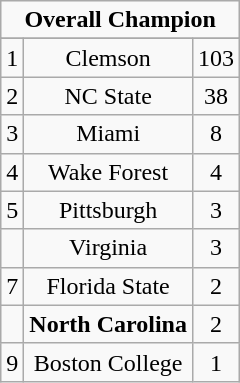<table class="wikitable">
<tr align="center">
<td align="center" Colspan="3"><strong>Overall Champion</strong></td>
</tr>
<tr align="center">
</tr>
<tr align="center">
<td>1</td>
<td>Clemson</td>
<td>103</td>
</tr>
<tr align="center">
<td>2</td>
<td>NC State</td>
<td>38</td>
</tr>
<tr align="center">
<td>3</td>
<td>Miami</td>
<td>8</td>
</tr>
<tr align="center">
<td>4</td>
<td>Wake Forest</td>
<td>4</td>
</tr>
<tr align="center">
<td>5</td>
<td>Pittsburgh</td>
<td>3</td>
</tr>
<tr align="center">
<td></td>
<td>Virginia</td>
<td>3</td>
</tr>
<tr align="center">
<td>7</td>
<td>Florida State</td>
<td>2</td>
</tr>
<tr align="center">
<td></td>
<td><strong>North Carolina</strong></td>
<td>2</td>
</tr>
<tr align="center">
<td>9</td>
<td>Boston College</td>
<td>1</td>
</tr>
</table>
